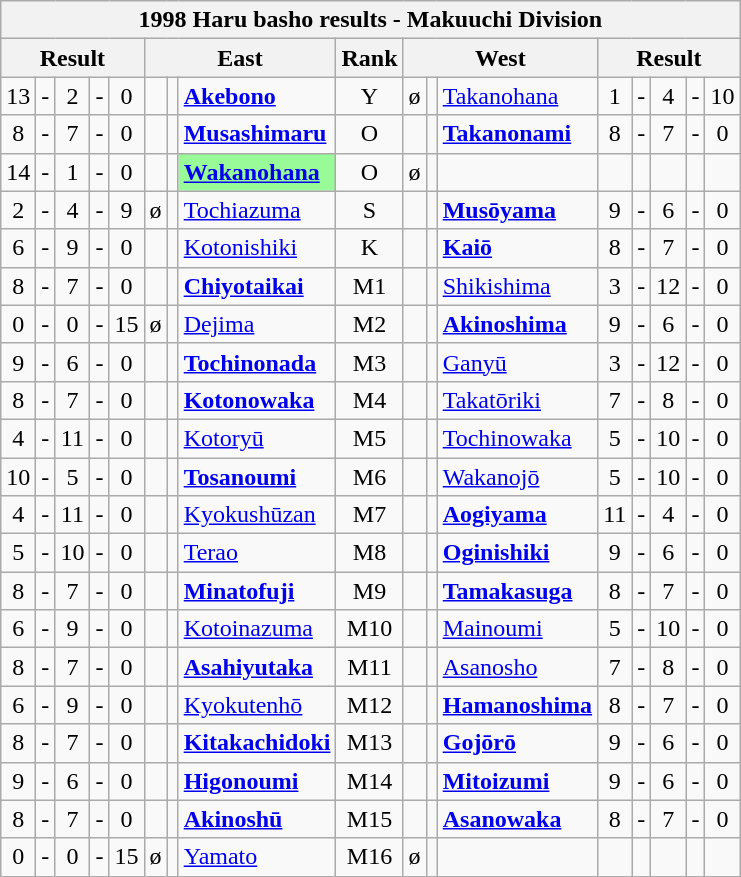<table class="wikitable">
<tr>
<th colspan="17">1998 Haru basho results - Makuuchi Division</th>
</tr>
<tr>
<th colspan="5">Result</th>
<th colspan="3">East</th>
<th>Rank</th>
<th colspan="3">West</th>
<th colspan="5">Result</th>
</tr>
<tr>
<td align=center>13</td>
<td align=center>-</td>
<td align=center>2</td>
<td align=center>-</td>
<td align=center>0</td>
<td align=center></td>
<td align=center></td>
<td><strong><a href='#'>Akebono</a></strong></td>
<td align=center>Y</td>
<td align=center>ø</td>
<td align=center></td>
<td><a href='#'>Takanohana</a></td>
<td align=center>1</td>
<td align=center>-</td>
<td align=center>4</td>
<td align=center>-</td>
<td align=center>10</td>
</tr>
<tr>
<td align=center>8</td>
<td align=center>-</td>
<td align=center>7</td>
<td align=center>-</td>
<td align=center>0</td>
<td align=center></td>
<td align=center></td>
<td><strong><a href='#'>Musashimaru</a></strong></td>
<td align=center>O</td>
<td align=center></td>
<td align=center></td>
<td><strong><a href='#'>Takanonami</a></strong></td>
<td align=center>8</td>
<td align=center>-</td>
<td align=center>7</td>
<td align=center>-</td>
<td align=center>0</td>
</tr>
<tr>
<td align=center>14</td>
<td align=center>-</td>
<td align=center>1</td>
<td align=center>-</td>
<td align=center>0</td>
<td align=center></td>
<td align=center></td>
<td style="background: PaleGreen;"><strong><a href='#'>Wakanohana</a></strong></td>
<td align=center>O</td>
<td align=center>ø</td>
<td align=center></td>
<td></td>
<td align=center></td>
<td align=center></td>
<td align=center></td>
<td align=center></td>
<td align=center></td>
</tr>
<tr>
<td align=center>2</td>
<td align=center>-</td>
<td align=center>4</td>
<td align=center>-</td>
<td align=center>9</td>
<td align=center>ø</td>
<td align=center></td>
<td><a href='#'>Tochiazuma</a></td>
<td align=center>S</td>
<td align=center></td>
<td align=center></td>
<td><strong><a href='#'>Musōyama</a></strong></td>
<td align=center>9</td>
<td align=center>-</td>
<td align=center>6</td>
<td align=center>-</td>
<td align=center>0</td>
</tr>
<tr>
<td align=center>6</td>
<td align=center>-</td>
<td align=center>9</td>
<td align=center>-</td>
<td align=center>0</td>
<td align=center></td>
<td align=center></td>
<td><a href='#'>Kotonishiki</a></td>
<td align=center>K</td>
<td align=center></td>
<td align=center></td>
<td><strong><a href='#'>Kaiō</a></strong></td>
<td align=center>8</td>
<td align=center>-</td>
<td align=center>7</td>
<td align=center>-</td>
<td align=center>0</td>
</tr>
<tr>
<td align=center>8</td>
<td align=center>-</td>
<td align=center>7</td>
<td align=center>-</td>
<td align=center>0</td>
<td align=center></td>
<td align=center></td>
<td><strong><a href='#'>Chiyotaikai</a></strong></td>
<td align=center>M1</td>
<td align=center></td>
<td align=center></td>
<td><a href='#'>Shikishima</a></td>
<td align=center>3</td>
<td align=center>-</td>
<td align=center>12</td>
<td align=center>-</td>
<td align=center>0</td>
</tr>
<tr>
<td align=center>0</td>
<td align=center>-</td>
<td align=center>0</td>
<td align=center>-</td>
<td align=center>15</td>
<td align=center>ø</td>
<td align=center></td>
<td><a href='#'>Dejima</a></td>
<td align=center>M2</td>
<td align=center></td>
<td align=center></td>
<td><strong><a href='#'>Akinoshima</a></strong></td>
<td align=center>9</td>
<td align=center>-</td>
<td align=center>6</td>
<td align=center>-</td>
<td align=center>0</td>
</tr>
<tr>
<td align=center>9</td>
<td align=center>-</td>
<td align=center>6</td>
<td align=center>-</td>
<td align=center>0</td>
<td align=center></td>
<td align=center></td>
<td><strong><a href='#'>Tochinonada</a></strong></td>
<td align=center>M3</td>
<td align=center></td>
<td align=center></td>
<td><a href='#'>Ganyū</a></td>
<td align=center>3</td>
<td align=center>-</td>
<td align=center>12</td>
<td align=center>-</td>
<td align=center>0</td>
</tr>
<tr>
<td align=center>8</td>
<td align=center>-</td>
<td align=center>7</td>
<td align=center>-</td>
<td align=center>0</td>
<td align=center></td>
<td align=center></td>
<td><strong><a href='#'>Kotonowaka</a></strong></td>
<td align=center>M4</td>
<td align=center></td>
<td align=center></td>
<td><a href='#'>Takatōriki</a></td>
<td align=center>7</td>
<td align=center>-</td>
<td align=center>8</td>
<td align=center>-</td>
<td align=center>0</td>
</tr>
<tr>
<td align=center>4</td>
<td align=center>-</td>
<td align=center>11</td>
<td align=center>-</td>
<td align=center>0</td>
<td align=center></td>
<td align=center></td>
<td><a href='#'>Kotoryū</a></td>
<td align=center>M5</td>
<td align=center></td>
<td align=center></td>
<td><a href='#'>Tochinowaka</a></td>
<td align=center>5</td>
<td align=center>-</td>
<td align=center>10</td>
<td align=center>-</td>
<td align=center>0</td>
</tr>
<tr>
<td align=center>10</td>
<td align=center>-</td>
<td align=center>5</td>
<td align=center>-</td>
<td align=center>0</td>
<td align=center></td>
<td align=center></td>
<td><strong><a href='#'>Tosanoumi</a></strong></td>
<td align=center>M6</td>
<td align=center></td>
<td align=center></td>
<td><a href='#'>Wakanojō</a></td>
<td align=center>5</td>
<td align=center>-</td>
<td align=center>10</td>
<td align=center>-</td>
<td align=center>0</td>
</tr>
<tr>
<td align=center>4</td>
<td align=center>-</td>
<td align=center>11</td>
<td align=center>-</td>
<td align=center>0</td>
<td align=center></td>
<td align=center></td>
<td><a href='#'>Kyokushūzan</a></td>
<td align=center>M7</td>
<td align=center></td>
<td align=center></td>
<td><strong><a href='#'>Aogiyama</a></strong></td>
<td align=center>11</td>
<td align=center>-</td>
<td align=center>4</td>
<td align=center>-</td>
<td align=center>0</td>
</tr>
<tr>
<td align=center>5</td>
<td align=center>-</td>
<td align=center>10</td>
<td align=center>-</td>
<td align=center>0</td>
<td align=center></td>
<td align=center></td>
<td><a href='#'>Terao</a></td>
<td align=center>M8</td>
<td align=center></td>
<td align=center></td>
<td><strong><a href='#'>Oginishiki</a></strong></td>
<td align=center>9</td>
<td align=center>-</td>
<td align=center>6</td>
<td align=center>-</td>
<td align=center>0</td>
</tr>
<tr>
<td align=center>8</td>
<td align=center>-</td>
<td align=center>7</td>
<td align=center>-</td>
<td align=center>0</td>
<td align=center></td>
<td align=center></td>
<td><strong><a href='#'>Minatofuji</a></strong></td>
<td align=center>M9</td>
<td align=center></td>
<td align=center></td>
<td><strong><a href='#'>Tamakasuga</a></strong></td>
<td align=center>8</td>
<td align=center>-</td>
<td align=center>7</td>
<td align=center>-</td>
<td align=center>0</td>
</tr>
<tr>
<td align=center>6</td>
<td align=center>-</td>
<td align=center>9</td>
<td align=center>-</td>
<td align=center>0</td>
<td align=center></td>
<td align=center></td>
<td><a href='#'>Kotoinazuma</a></td>
<td align=center>M10</td>
<td align=center></td>
<td align=center></td>
<td><a href='#'>Mainoumi</a></td>
<td align=center>5</td>
<td align=center>-</td>
<td align=center>10</td>
<td align=center>-</td>
<td align=center>0</td>
</tr>
<tr>
<td align=center>8</td>
<td align=center>-</td>
<td align=center>7</td>
<td align=center>-</td>
<td align=center>0</td>
<td align=center></td>
<td align=center></td>
<td><strong><a href='#'>Asahiyutaka</a></strong></td>
<td align=center>M11</td>
<td align=center></td>
<td align=center></td>
<td><a href='#'>Asanosho</a></td>
<td align=center>7</td>
<td align=center>-</td>
<td align=center>8</td>
<td align=center>-</td>
<td align=center>0</td>
</tr>
<tr>
<td align=center>6</td>
<td align=center>-</td>
<td align=center>9</td>
<td align=center>-</td>
<td align=center>0</td>
<td align=center></td>
<td align=center></td>
<td><a href='#'>Kyokutenhō</a></td>
<td align=center>M12</td>
<td align=center></td>
<td align=center></td>
<td><strong><a href='#'>Hamanoshima</a></strong></td>
<td align=center>8</td>
<td align=center>-</td>
<td align=center>7</td>
<td align=center>-</td>
<td align=center>0</td>
</tr>
<tr>
<td align=center>8</td>
<td align=center>-</td>
<td align=center>7</td>
<td align=center>-</td>
<td align=center>0</td>
<td align=center></td>
<td align=center></td>
<td><strong><a href='#'>Kitakachidoki</a></strong></td>
<td align=center>M13</td>
<td align=center></td>
<td align=center></td>
<td><strong><a href='#'>Gojōrō</a></strong></td>
<td align=center>9</td>
<td align=center>-</td>
<td align=center>6</td>
<td align=center>-</td>
<td align=center>0</td>
</tr>
<tr>
<td align=center>9</td>
<td align=center>-</td>
<td align=center>6</td>
<td align=center>-</td>
<td align=center>0</td>
<td align=center></td>
<td align=center></td>
<td><strong><a href='#'>Higonoumi</a></strong></td>
<td align=center>M14</td>
<td align=center></td>
<td align=center></td>
<td><strong><a href='#'>Mitoizumi</a></strong></td>
<td align=center>9</td>
<td align=center>-</td>
<td align=center>6</td>
<td align=center>-</td>
<td align=center>0</td>
</tr>
<tr>
<td align=center>8</td>
<td align=center>-</td>
<td align=center>7</td>
<td align=center>-</td>
<td align=center>0</td>
<td align=center></td>
<td align=center></td>
<td><strong><a href='#'>Akinoshū</a></strong></td>
<td align=center>M15</td>
<td align=center></td>
<td align=center></td>
<td><strong><a href='#'>Asanowaka</a></strong></td>
<td align=center>8</td>
<td align=center>-</td>
<td align=center>7</td>
<td align=center>-</td>
<td align=center>0</td>
</tr>
<tr>
<td align=center>0</td>
<td align=center>-</td>
<td align=center>0</td>
<td align=center>-</td>
<td align=center>15</td>
<td align=center>ø</td>
<td align=center></td>
<td><a href='#'>Yamato</a></td>
<td align=center>M16</td>
<td align=center>ø</td>
<td align=center></td>
<td></td>
<td align=center></td>
<td align=center></td>
<td align=center></td>
<td align=center></td>
<td align=center></td>
</tr>
</table>
